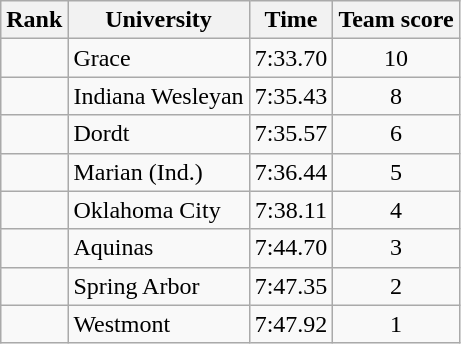<table class="wikitable sortable" style="text-align:center">
<tr>
<th>Rank</th>
<th>University</th>
<th>Time</th>
<th>Team score</th>
</tr>
<tr>
<td></td>
<td align=left>Grace</td>
<td>7:33.70</td>
<td>10</td>
</tr>
<tr>
<td></td>
<td align=left>Indiana Wesleyan</td>
<td>7:35.43</td>
<td>8</td>
</tr>
<tr>
<td></td>
<td align=left>Dordt</td>
<td>7:35.57</td>
<td>6</td>
</tr>
<tr>
<td></td>
<td align=left>Marian (Ind.)</td>
<td>7:36.44</td>
<td>5</td>
</tr>
<tr>
<td></td>
<td align=left>Oklahoma City</td>
<td>7:38.11</td>
<td>4</td>
</tr>
<tr>
<td></td>
<td align=left>Aquinas</td>
<td>7:44.70</td>
<td>3</td>
</tr>
<tr>
<td></td>
<td align=left>Spring Arbor</td>
<td>7:47.35</td>
<td>2</td>
</tr>
<tr>
<td></td>
<td align=left>Westmont</td>
<td>7:47.92</td>
<td>1</td>
</tr>
</table>
